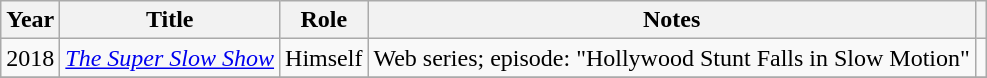<table class="wikitable sortable">
<tr>
<th scope="col">Year</th>
<th scope="col">Title</th>
<th scope="col">Role</th>
<th scope="col" class="unsortable">Notes</th>
<th scope="col" class="unsortable"></th>
</tr>
<tr>
<td>2018</td>
<td data-sort-value="Super Slow Show, The"><em><a href='#'>The Super Slow Show</a></em></td>
<td>Himself</td>
<td>Web series; episode: "Hollywood Stunt Falls in Slow Motion"</td>
<td style="text-align:center;"></td>
</tr>
<tr>
</tr>
</table>
